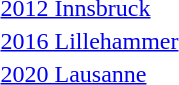<table>
<tr>
<td><a href='#'>2012 Innsbruck</a><br></td>
<td></td>
<td></td>
<td></td>
</tr>
<tr>
<td><a href='#'>2016 Lillehammer</a><br></td>
<td></td>
<td></td>
<td></td>
</tr>
<tr>
<td><a href='#'>2020 Lausanne</a><br></td>
<td></td>
<td></td>
<td></td>
</tr>
</table>
